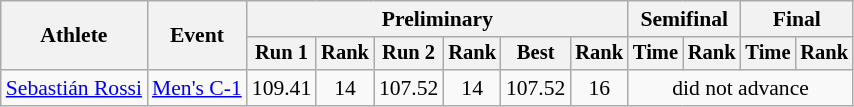<table class="wikitable" style="font-size:90%">
<tr>
<th rowspan="2">Athlete</th>
<th rowspan="2">Event</th>
<th colspan="6">Preliminary</th>
<th colspan="2">Semifinal</th>
<th colspan="2">Final</th>
</tr>
<tr style="font-size:95%">
<th>Run 1</th>
<th>Rank</th>
<th>Run 2</th>
<th>Rank</th>
<th>Best</th>
<th>Rank</th>
<th>Time</th>
<th>Rank</th>
<th>Time</th>
<th>Rank</th>
</tr>
<tr align=center>
<td align=left><a href='#'>Sebastián Rossi</a></td>
<td align=left><a href='#'>Men's C-1</a></td>
<td>109.41</td>
<td>14</td>
<td>107.52</td>
<td>14</td>
<td>107.52</td>
<td>16</td>
<td colspan=4>did not advance</td>
</tr>
</table>
